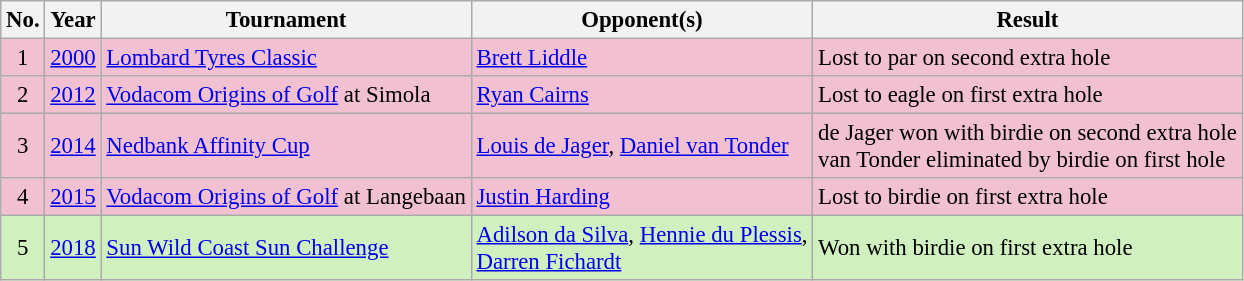<table class="wikitable" style="font-size:95%;">
<tr>
<th>No.</th>
<th>Year</th>
<th>Tournament</th>
<th>Opponent(s)</th>
<th>Result</th>
</tr>
<tr style="background:#F2C1D1;">
<td align=center>1</td>
<td><a href='#'>2000</a></td>
<td><a href='#'>Lombard Tyres Classic</a></td>
<td> <a href='#'>Brett Liddle</a></td>
<td>Lost to par on second extra hole</td>
</tr>
<tr style="background:#F2C1D1;">
<td align=center>2</td>
<td><a href='#'>2012</a></td>
<td><a href='#'>Vodacom Origins of Golf</a> at Simola</td>
<td> <a href='#'>Ryan Cairns</a></td>
<td>Lost to eagle on first extra hole</td>
</tr>
<tr style="background:#F2C1D1;">
<td align=center>3</td>
<td><a href='#'>2014</a></td>
<td><a href='#'>Nedbank Affinity Cup</a></td>
<td> <a href='#'>Louis de Jager</a>,  <a href='#'>Daniel van Tonder</a></td>
<td>de Jager won with birdie on second extra hole<br>van Tonder eliminated by birdie on first hole</td>
</tr>
<tr style="background:#F2C1D1;">
<td align=center>4</td>
<td><a href='#'>2015</a></td>
<td><a href='#'>Vodacom Origins of Golf</a> at Langebaan</td>
<td> <a href='#'>Justin Harding</a></td>
<td>Lost to birdie on first extra hole</td>
</tr>
<tr style="background:#D0F0C0;">
<td align=center>5</td>
<td><a href='#'>2018</a></td>
<td><a href='#'>Sun Wild Coast Sun Challenge</a></td>
<td> <a href='#'>Adilson da Silva</a>,  <a href='#'>Hennie du Plessis</a>,<br> <a href='#'>Darren Fichardt</a></td>
<td>Won with birdie on first extra hole</td>
</tr>
</table>
